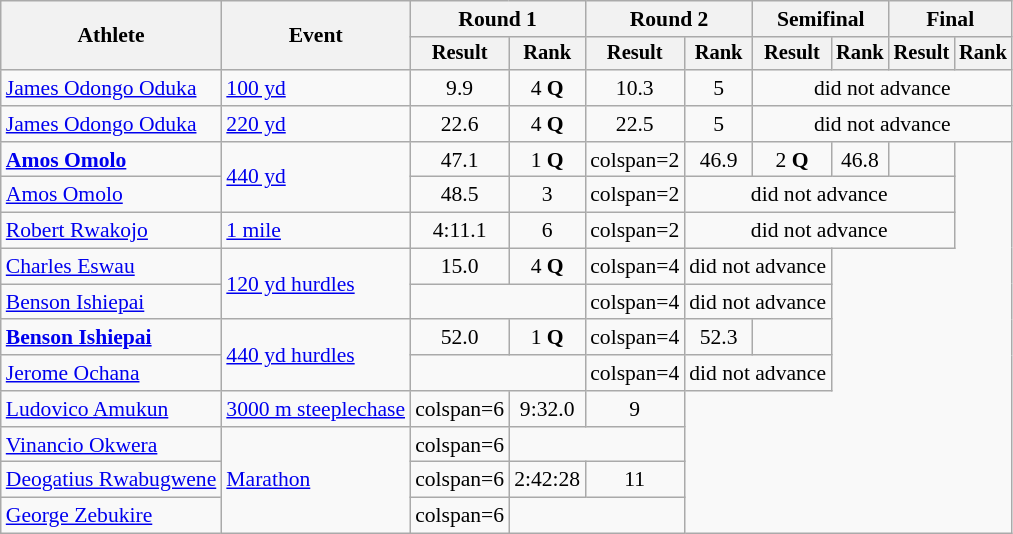<table class=wikitable style=font-size:90%>
<tr>
<th rowspan=2>Athlete</th>
<th rowspan=2>Event</th>
<th colspan=2>Round 1</th>
<th colspan=2>Round 2</th>
<th colspan=2>Semifinal</th>
<th colspan=2>Final</th>
</tr>
<tr style=font-size:95%>
<th>Result</th>
<th>Rank</th>
<th>Result</th>
<th>Rank</th>
<th>Result</th>
<th>Rank</th>
<th>Result</th>
<th>Rank</th>
</tr>
<tr align=center>
<td align=left><a href='#'>James Odongo Oduka</a></td>
<td align=left><a href='#'>100 yd</a></td>
<td>9.9</td>
<td>4 <strong>Q</strong></td>
<td>10.3</td>
<td>5</td>
<td colspan=4>did not advance</td>
</tr>
<tr align=center>
<td align=left><a href='#'>James Odongo Oduka</a></td>
<td align=left><a href='#'>220 yd</a></td>
<td>22.6</td>
<td>4 <strong>Q</strong></td>
<td>22.5</td>
<td>5</td>
<td colspan=4>did not advance</td>
</tr>
<tr align=center>
<td align=left><strong><a href='#'>Amos Omolo</a></strong></td>
<td align=left rowspan=2><a href='#'>440 yd</a></td>
<td>47.1</td>
<td>1 <strong>Q</strong></td>
<td>colspan=2 </td>
<td>46.9</td>
<td>2 <strong>Q</strong></td>
<td>46.8</td>
<td></td>
</tr>
<tr align=center>
<td align=left><a href='#'>Amos Omolo</a></td>
<td>48.5</td>
<td>3</td>
<td>colspan=2 </td>
<td colspan=4>did not advance</td>
</tr>
<tr align=center>
<td align=left><a href='#'>Robert Rwakojo</a></td>
<td align=left><a href='#'>1 mile</a></td>
<td>4:11.1</td>
<td>6</td>
<td>colspan=2 </td>
<td colspan=4>did not advance</td>
</tr>
<tr align=center>
<td align=left><a href='#'>Charles Eswau</a></td>
<td align=left rowspan=2><a href='#'>120 yd hurdles</a></td>
<td>15.0</td>
<td>4 <strong>Q</strong></td>
<td>colspan=4 </td>
<td colspan=2>did not advance</td>
</tr>
<tr align=center>
<td align=left><a href='#'>Benson Ishiepai</a></td>
<td colspan=2></td>
<td>colspan=4 </td>
<td colspan=2>did not advance</td>
</tr>
<tr align=center>
<td align=left><strong><a href='#'>Benson Ishiepai</a></strong></td>
<td align=left rowspan=2><a href='#'>440 yd hurdles</a></td>
<td>52.0</td>
<td>1 <strong>Q</strong></td>
<td>colspan=4 </td>
<td>52.3</td>
<td></td>
</tr>
<tr align=center>
<td align=left><a href='#'>Jerome Ochana</a></td>
<td colspan=2></td>
<td>colspan=4 </td>
<td colspan=2>did not advance</td>
</tr>
<tr align=center>
<td align=left><a href='#'>Ludovico Amukun</a></td>
<td align=left><a href='#'>3000 m steeplechase</a></td>
<td>colspan=6 </td>
<td>9:32.0</td>
<td>9</td>
</tr>
<tr align=center>
<td align=left><a href='#'>Vinancio Okwera</a></td>
<td align=left rowspan=3><a href='#'>Marathon</a></td>
<td>colspan=6 </td>
<td colspan=2></td>
</tr>
<tr align=center>
<td align=left><a href='#'>Deogatius Rwabugwene</a></td>
<td>colspan=6 </td>
<td>2:42:28</td>
<td>11</td>
</tr>
<tr align=center>
<td align=left><a href='#'>George Zebukire</a></td>
<td>colspan=6 </td>
<td colspan=2></td>
</tr>
</table>
